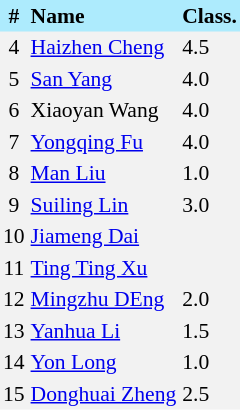<table border=0 cellpadding=2 cellspacing=0  |- bgcolor=#F2F2F2 style="text-align:center; font-size:90%;">
<tr bgcolor=#ADEBFD>
<th>#</th>
<th align=left>Name</th>
<th align=left>Class.</th>
</tr>
<tr>
<td>4</td>
<td align=left><a href='#'>Haizhen Cheng</a></td>
<td align=left>4.5</td>
</tr>
<tr>
<td>5</td>
<td align=left><a href='#'>San Yang</a></td>
<td align=left>4.0</td>
</tr>
<tr>
<td>6</td>
<td align=left>Xiaoyan Wang</td>
<td align=left>4.0</td>
</tr>
<tr>
<td>7</td>
<td align=left><a href='#'>Yongqing Fu</a></td>
<td align=left>4.0</td>
</tr>
<tr>
<td>8</td>
<td align=left><a href='#'>Man Liu</a></td>
<td align=left>1.0</td>
</tr>
<tr>
<td>9</td>
<td align=left><a href='#'>Suiling Lin</a></td>
<td align=left>3.0</td>
</tr>
<tr>
<td>10</td>
<td align=left><a href='#'>Jiameng Dai</a></td>
<td align=left></td>
</tr>
<tr>
<td>11</td>
<td align=left><a href='#'>Ting Ting Xu</a></td>
<td align=left></td>
</tr>
<tr>
<td>12</td>
<td align=left><a href='#'>Mingzhu DEng</a></td>
<td align=left>2.0</td>
</tr>
<tr>
<td>13</td>
<td align=left><a href='#'>Yanhua Li</a></td>
<td align=left>1.5</td>
</tr>
<tr>
<td>14</td>
<td align=left><a href='#'>Yon Long</a></td>
<td align=left>1.0</td>
</tr>
<tr>
<td>15</td>
<td align=left><a href='#'>Donghuai Zheng</a></td>
<td align=left>2.5</td>
</tr>
</table>
